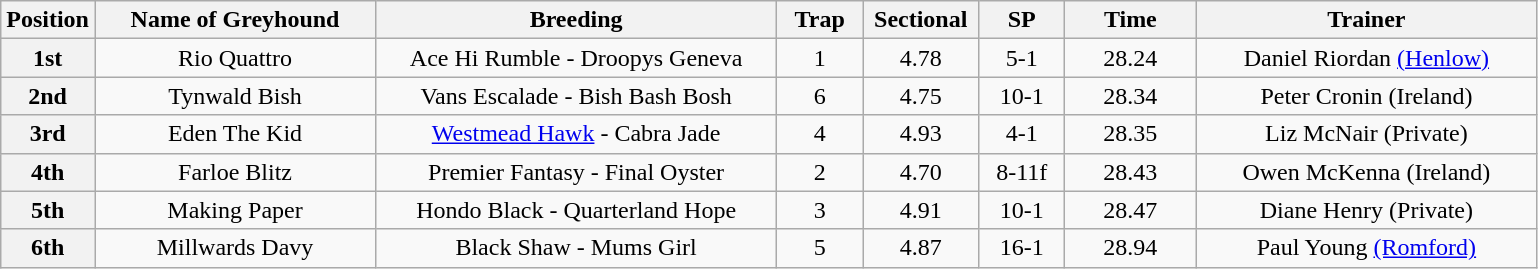<table class="wikitable" style="text-align: center">
<tr>
<th width=50>Position</th>
<th width=180>Name of Greyhound</th>
<th width=260>Breeding</th>
<th width=50>Trap</th>
<th width=70>Sectional</th>
<th width=50>SP</th>
<th width=80>Time</th>
<th width=220>Trainer</th>
</tr>
<tr>
<th>1st</th>
<td>Rio Quattro</td>
<td>Ace Hi Rumble - Droopys Geneva</td>
<td>1</td>
<td>4.78</td>
<td>5-1</td>
<td>28.24</td>
<td>Daniel Riordan <a href='#'>(Henlow)</a></td>
</tr>
<tr>
<th>2nd</th>
<td>Tynwald Bish</td>
<td>Vans Escalade - Bish Bash Bosh</td>
<td>6</td>
<td>4.75</td>
<td>10-1</td>
<td>28.34</td>
<td>Peter Cronin (Ireland)</td>
</tr>
<tr>
<th>3rd</th>
<td>Eden The Kid</td>
<td><a href='#'>Westmead Hawk</a> - Cabra Jade</td>
<td>4</td>
<td>4.93</td>
<td>4-1</td>
<td>28.35</td>
<td>Liz McNair (Private)</td>
</tr>
<tr>
<th>4th</th>
<td>Farloe Blitz</td>
<td>Premier Fantasy - Final Oyster</td>
<td>2</td>
<td>4.70</td>
<td>8-11f</td>
<td>28.43</td>
<td>Owen McKenna (Ireland)</td>
</tr>
<tr>
<th>5th</th>
<td>Making Paper</td>
<td>Hondo Black - Quarterland Hope</td>
<td>3</td>
<td>4.91</td>
<td>10-1</td>
<td>28.47</td>
<td>Diane Henry (Private)</td>
</tr>
<tr>
<th>6th</th>
<td>Millwards Davy</td>
<td>Black Shaw - Mums Girl</td>
<td>5</td>
<td>4.87</td>
<td>16-1</td>
<td>28.94</td>
<td>Paul Young <a href='#'>(Romford)</a></td>
</tr>
</table>
